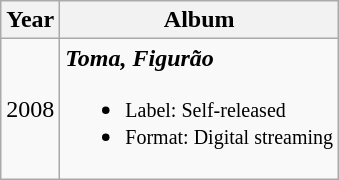<table class="wikitable">
<tr>
<th>Year</th>
<th>Album</th>
</tr>
<tr>
<td>2008</td>
<td><strong><em>Toma, Figurão</em></strong><br><ul><li><small>Label: Self-released</small></li><li><small>Format: Digital streaming</small></li></ul></td>
</tr>
</table>
